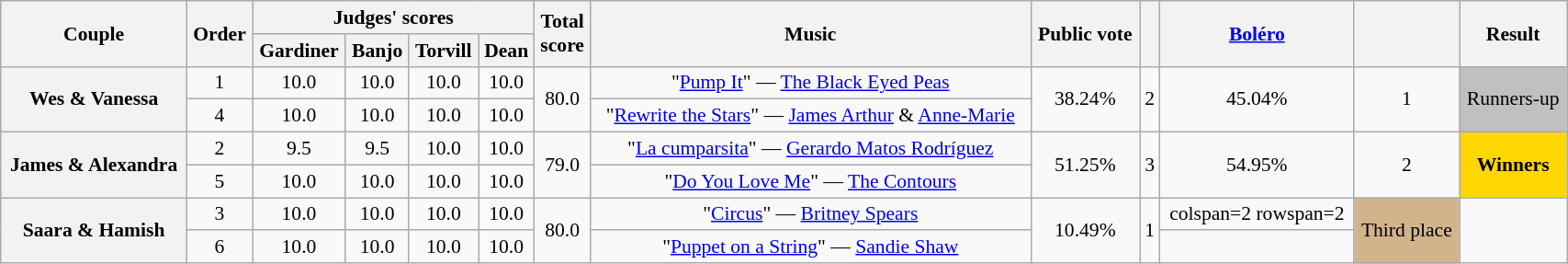<table class="wikitable sortable" style="text-align:center; font-size:90%; width:90%">
<tr>
<th scope="col" rowspan=2>Couple</th>
<th scope="col" rowspan=2>Order</th>
<th scope="col" colspan=4 class="unsortable">Judges' scores</th>
<th scope="col" rowspan=2>Total<br>score</th>
<th scope="col" rowspan=2 class="unsortable">Music</th>
<th scope="col" rowspan=2 class="unsortable">Public vote</th>
<th scope="col" rowspan=2 class="unsortable"></th>
<th scope="col" rowspan=2 class="unsortable"><a href='#'>Boléro</a></th>
<th scope="col" rowspan=2 class="unsortable"></th>
<th scope="col" rowspan=2 class="unsortable">Result</th>
</tr>
<tr>
<th class="unsortable">Gardiner</th>
<th class="unsortable">Banjo</th>
<th class="unsortable">Torvill</th>
<th class="unsortable">Dean</th>
</tr>
<tr>
<th rowspan=2 scope="row">Wes & Vanessa</th>
<td>1</td>
<td>10.0</td>
<td>10.0</td>
<td>10.0</td>
<td>10.0</td>
<td rowspan="2">80.0</td>
<td>"<a href='#'>Pump It</a>" — <a href='#'>The Black Eyed Peas</a></td>
<td rowspan=2>38.24%</td>
<td rowspan="2">2</td>
<td rowspan=2>45.04%</td>
<td rowspan="2">1</td>
<td rowspan=2 bgcolor="silver">Runners-up</td>
</tr>
<tr>
<td>4</td>
<td>10.0</td>
<td>10.0</td>
<td>10.0</td>
<td>10.0</td>
<td>"<a href='#'>Rewrite the Stars</a>" — <a href='#'>James Arthur</a> & <a href='#'>Anne-Marie</a></td>
</tr>
<tr>
<th rowspan=2 scope="row">James & Alexandra</th>
<td>2</td>
<td>9.5</td>
<td>9.5</td>
<td>10.0</td>
<td>10.0</td>
<td rowspan="2">79.0</td>
<td>"<a href='#'>La cumparsita</a>" — <a href='#'>Gerardo Matos Rodríguez</a></td>
<td rowspan=2>51.25%</td>
<td rowspan="2">3</td>
<td rowspan=2>54.95%</td>
<td rowspan="2">2</td>
<td rowspan=2 bgcolor="gold"><strong>Winners</strong></td>
</tr>
<tr>
<td>5</td>
<td>10.0</td>
<td>10.0</td>
<td>10.0</td>
<td>10.0</td>
<td>"<a href='#'>Do You Love Me</a>" — <a href='#'>The Contours</a></td>
</tr>
<tr>
<th rowspan=2 scope="row">Saara & Hamish</th>
<td>3</td>
<td>10.0</td>
<td>10.0</td>
<td>10.0</td>
<td>10.0</td>
<td rowspan="2">80.0</td>
<td>"<a href='#'>Circus</a>" — <a href='#'>Britney Spears</a></td>
<td rowspan=2>10.49%</td>
<td rowspan="2">1</td>
<td>colspan=2 rowspan=2 </td>
<td rowspan=2 bgcolor=tan>Third place</td>
</tr>
<tr>
<td>6</td>
<td>10.0</td>
<td>10.0</td>
<td>10.0</td>
<td>10.0</td>
<td>"<a href='#'>Puppet on a String</a>" — <a href='#'>Sandie Shaw</a></td>
</tr>
</table>
